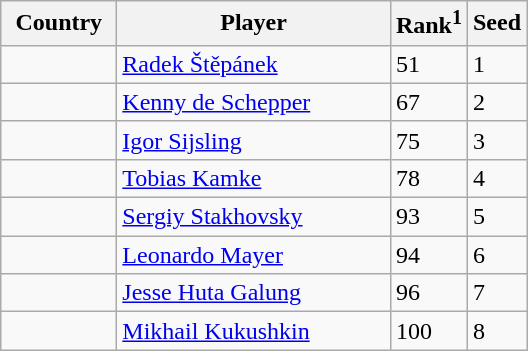<table class="sortable wikitable">
<tr>
<th width="70">Country</th>
<th width="175">Player</th>
<th>Rank<sup>1</sup></th>
<th>Seed</th>
</tr>
<tr>
<td></td>
<td><a href='#'>Radek Štěpánek</a></td>
<td>51</td>
<td>1</td>
</tr>
<tr>
<td></td>
<td><a href='#'>Kenny de Schepper</a></td>
<td>67</td>
<td>2</td>
</tr>
<tr>
<td></td>
<td><a href='#'>Igor Sijsling</a></td>
<td>75</td>
<td>3</td>
</tr>
<tr>
<td></td>
<td><a href='#'>Tobias Kamke</a></td>
<td>78</td>
<td>4</td>
</tr>
<tr>
<td></td>
<td><a href='#'>Sergiy Stakhovsky</a></td>
<td>93</td>
<td>5</td>
</tr>
<tr>
<td></td>
<td><a href='#'>Leonardo Mayer</a></td>
<td>94</td>
<td>6</td>
</tr>
<tr>
<td></td>
<td><a href='#'>Jesse Huta Galung</a></td>
<td>96</td>
<td>7</td>
</tr>
<tr>
<td></td>
<td><a href='#'>Mikhail Kukushkin</a></td>
<td>100</td>
<td>8<br></td>
</tr>
</table>
